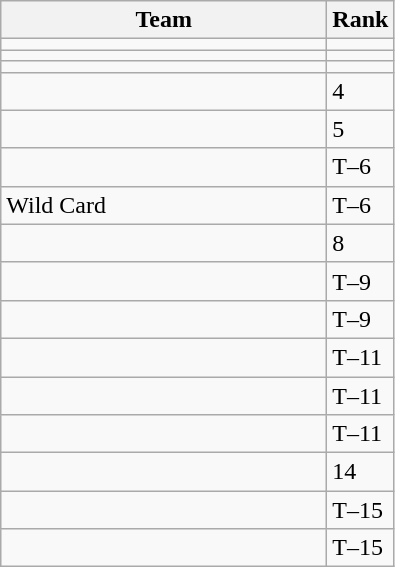<table class="wikitable">
<tr>
<th width=210>Team</th>
<th width=15>Rank</th>
</tr>
<tr>
<td></td>
<td></td>
</tr>
<tr>
<td></td>
<td></td>
</tr>
<tr>
<td></td>
<td></td>
</tr>
<tr>
<td></td>
<td>4</td>
</tr>
<tr>
<td></td>
<td>5</td>
</tr>
<tr>
<td></td>
<td>T–6</td>
</tr>
<tr>
<td> Wild Card</td>
<td>T–6</td>
</tr>
<tr>
<td></td>
<td>8</td>
</tr>
<tr>
<td></td>
<td>T–9</td>
</tr>
<tr>
<td></td>
<td>T–9</td>
</tr>
<tr>
<td></td>
<td>T–11</td>
</tr>
<tr>
<td></td>
<td>T–11</td>
</tr>
<tr>
<td></td>
<td>T–11</td>
</tr>
<tr>
<td></td>
<td>14</td>
</tr>
<tr>
<td></td>
<td>T–15</td>
</tr>
<tr>
<td></td>
<td>T–15</td>
</tr>
</table>
